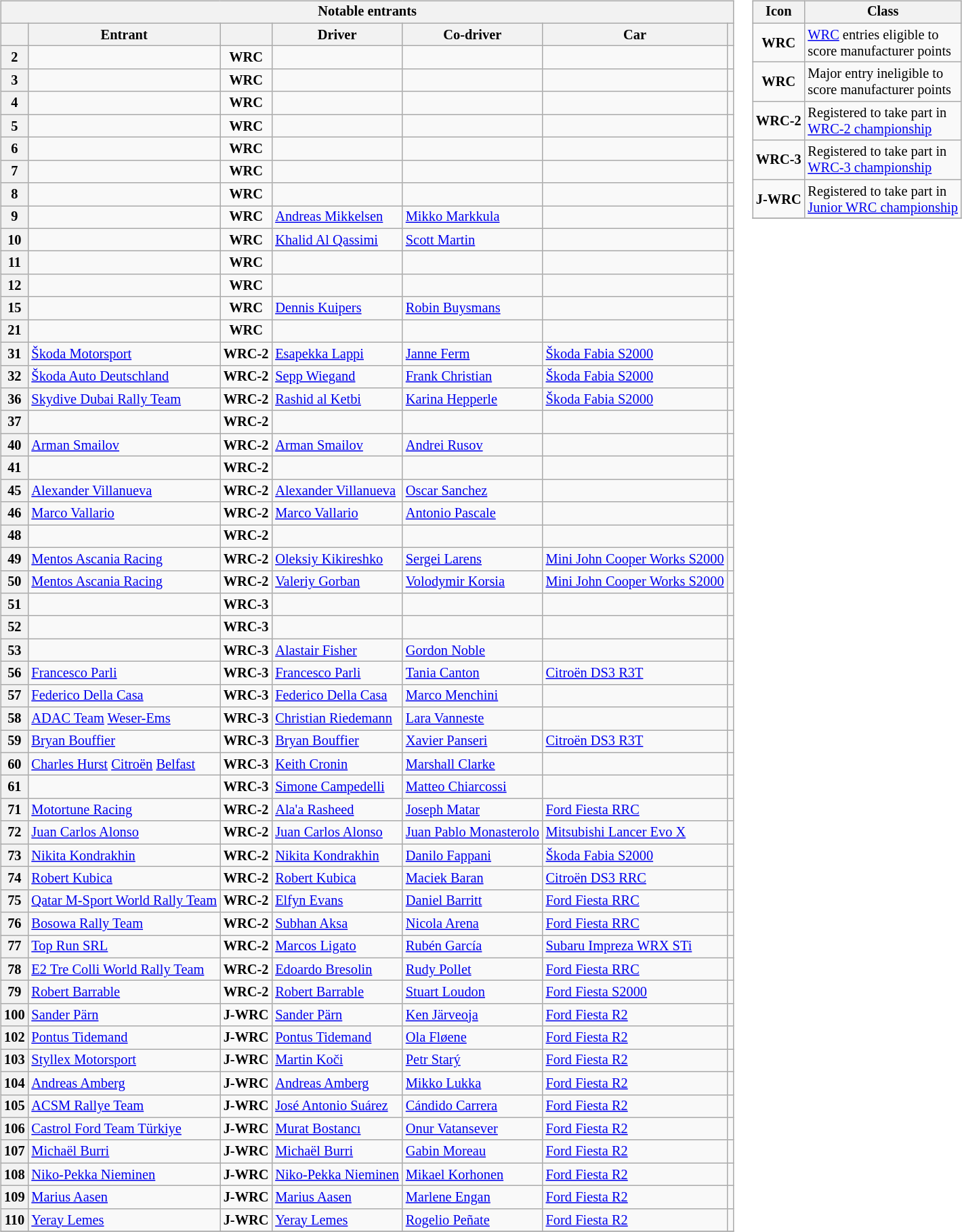<table>
<tr>
<td><br><table class="wikitable plainrowheaders sortable" style="font-size: 85%">
<tr>
<th scope=row colspan="7" style="text-align: center;"><strong>Notable entrants</strong></th>
</tr>
<tr>
<th scope=col></th>
<th scope=col>Entrant</th>
<th scope=col></th>
<th scope=col>Driver</th>
<th scope=col>Co-driver</th>
<th scope=col>Car</th>
<th scope=col></th>
</tr>
<tr>
<th scope=row style="text-align: center;">2</th>
<td></td>
<td align="center"><strong><span>WRC</span></strong></td>
<td></td>
<td></td>
<td></td>
<td align="center"></td>
</tr>
<tr>
<th scope=row style="text-align: center;">3</th>
<td></td>
<td align="center"><strong><span>WRC</span></strong></td>
<td></td>
<td></td>
<td></td>
<td align="center"></td>
</tr>
<tr>
<th scope=row style="text-align: center;">4</th>
<td></td>
<td align="center"><strong><span>WRC</span></strong></td>
<td></td>
<td></td>
<td></td>
<td align="center"></td>
</tr>
<tr>
<th scope=row style="text-align: center;">5</th>
<td></td>
<td align="center"><strong><span>WRC</span></strong></td>
<td></td>
<td></td>
<td></td>
<td align="center"></td>
</tr>
<tr>
<th scope=row style="text-align: center;">6</th>
<td></td>
<td align="center"><strong><span>WRC</span></strong></td>
<td></td>
<td></td>
<td></td>
<td align="center"></td>
</tr>
<tr>
<th scope=row style="text-align: center;">7</th>
<td></td>
<td align="center"><strong><span>WRC</span></strong></td>
<td></td>
<td></td>
<td></td>
<td align="center"></td>
</tr>
<tr>
<th scope=row style="text-align: center;">8</th>
<td></td>
<td align="center"><strong><span>WRC</span></strong></td>
<td></td>
<td></td>
<td></td>
<td align="center"></td>
</tr>
<tr>
<th scope=row style="text-align: center;">9</th>
<td></td>
<td align="center"><strong><span>WRC</span></strong></td>
<td> <a href='#'>Andreas Mikkelsen</a></td>
<td> <a href='#'>Mikko Markkula</a></td>
<td></td>
<td align="center"></td>
</tr>
<tr>
<th scope=row style="text-align: center;">10</th>
<td></td>
<td align="center"><strong><span>WRC</span></strong></td>
<td> <a href='#'>Khalid Al Qassimi</a></td>
<td> <a href='#'>Scott Martin</a></td>
<td></td>
<td align="center"></td>
</tr>
<tr>
<th scope=row style="text-align: center;">11</th>
<td></td>
<td align="center"><strong><span>WRC</span></strong></td>
<td></td>
<td></td>
<td></td>
<td align="center"></td>
</tr>
<tr>
<th scope=row style="text-align: center;">12</th>
<td></td>
<td align="center"><strong><span>WRC</span></strong></td>
<td></td>
<td></td>
<td></td>
<td align="center"></td>
</tr>
<tr>
<th scope=row style="text-align: center;">15</th>
<td></td>
<td align="center"><strong><span>WRC</span></strong></td>
<td> <a href='#'>Dennis Kuipers</a></td>
<td> <a href='#'>Robin Buysmans</a></td>
<td></td>
<td align="center"></td>
</tr>
<tr>
<th scope=row style="text-align: center;">21</th>
<td></td>
<td align="center"><strong><span>WRC</span></strong></td>
<td></td>
<td></td>
<td></td>
<td align="center"></td>
</tr>
<tr>
<th scope=row style="text-align: center;">31</th>
<td> <a href='#'>Škoda Motorsport</a></td>
<td align="center"><strong><span>WRC-2</span></strong></td>
<td> <a href='#'>Esapekka Lappi</a></td>
<td> <a href='#'>Janne Ferm</a></td>
<td><a href='#'>Škoda Fabia S2000</a></td>
<td align="center"></td>
</tr>
<tr>
<th scope=row style="text-align: center;">32</th>
<td> <a href='#'>Škoda Auto Deutschland</a></td>
<td align="center"><strong><span>WRC-2</span></strong></td>
<td> <a href='#'>Sepp Wiegand</a></td>
<td> <a href='#'>Frank Christian</a></td>
<td><a href='#'>Škoda Fabia S2000</a></td>
<td align="center"></td>
</tr>
<tr>
<th scope=row style="text-align: center;">36</th>
<td> <a href='#'>Skydive Dubai Rally Team</a></td>
<td align="center"><strong><span>WRC-2</span></strong></td>
<td> <a href='#'>Rashid al Ketbi</a></td>
<td> <a href='#'>Karina Hepperle</a></td>
<td><a href='#'>Škoda Fabia S2000</a></td>
<td align="center"></td>
</tr>
<tr>
<th scope=row style="text-align: center;">37</th>
<td></td>
<td align="center"><strong><span>WRC-2</span></strong></td>
<td></td>
<td></td>
<td></td>
<td align="center"></td>
</tr>
<tr>
<th scope=row style="text-align: center;">40</th>
<td> <a href='#'>Arman Smailov</a></td>
<td align="center"><strong><span>WRC-2</span></strong></td>
<td> <a href='#'>Arman Smailov</a></td>
<td> <a href='#'>Andrei Rusov</a></td>
<td></td>
<td align="center"></td>
</tr>
<tr>
<th scope=row style="text-align: center;">41</th>
<td></td>
<td align="center"><strong><span>WRC-2</span></strong></td>
<td></td>
<td></td>
<td></td>
<td align="center"></td>
</tr>
<tr>
<th scope=row style="text-align: center;">45</th>
<td> <a href='#'>Alexander Villanueva</a></td>
<td align="center"><strong><span>WRC-2</span></strong></td>
<td> <a href='#'>Alexander Villanueva</a></td>
<td> <a href='#'>Oscar Sanchez</a></td>
<td></td>
<td align="center"></td>
</tr>
<tr>
<th scope=row style="text-align: center;">46</th>
<td> <a href='#'>Marco Vallario</a></td>
<td align="center"><strong><span>WRC-2</span></strong></td>
<td> <a href='#'>Marco Vallario</a></td>
<td> <a href='#'>Antonio Pascale</a></td>
<td></td>
<td align="center"></td>
</tr>
<tr>
<th scope=row style="text-align: center;">48</th>
<td></td>
<td align="center"><strong><span>WRC-2</span></strong></td>
<td></td>
<td></td>
<td></td>
<td align="center"></td>
</tr>
<tr>
<th scope=row style="text-align: center;">49</th>
<td> <a href='#'>Mentos Ascania Racing</a></td>
<td align="center"><strong><span>WRC-2</span></strong></td>
<td> <a href='#'>Oleksiy Kikireshko</a></td>
<td> <a href='#'>Sergei Larens</a></td>
<td><a href='#'>Mini John Cooper Works S2000</a></td>
<td align="center"></td>
</tr>
<tr>
<th scope=row style="text-align: center;">50</th>
<td> <a href='#'>Mentos Ascania Racing</a></td>
<td align="center"><strong><span>WRC-2</span></strong></td>
<td> <a href='#'>Valeriy Gorban</a></td>
<td> <a href='#'>Volodymir Korsia</a></td>
<td><a href='#'>Mini John Cooper Works S2000</a></td>
<td align="center"></td>
</tr>
<tr>
<th scope=row style="text-align: center;">51</th>
<td></td>
<td align="center"><strong><span>WRC-3</span></strong></td>
<td></td>
<td></td>
<td></td>
<td align="center"></td>
</tr>
<tr>
<th scope=row style="text-align: center;">52</th>
<td></td>
<td align="center"><strong><span>WRC-3</span></strong></td>
<td></td>
<td></td>
<td></td>
<td align="center"></td>
</tr>
<tr>
<th scope=row style="text-align: center;">53</th>
<td></td>
<td align="center"><strong><span>WRC-3</span></strong></td>
<td> <a href='#'>Alastair Fisher</a></td>
<td> <a href='#'>Gordon Noble</a></td>
<td></td>
<td align="center"></td>
</tr>
<tr>
<th scope=row style="text-align: center;">56</th>
<td> <a href='#'>Francesco Parli</a></td>
<td align="center"><strong><span>WRC-3</span></strong></td>
<td> <a href='#'>Francesco Parli</a></td>
<td> <a href='#'>Tania Canton</a></td>
<td><a href='#'>Citroën DS3 R3T</a></td>
<td align="center"></td>
</tr>
<tr>
<th scope=row style="text-align: center;">57</th>
<td> <a href='#'>Federico Della Casa</a></td>
<td align="center"><strong><span>WRC-3</span></strong></td>
<td> <a href='#'>Federico Della Casa</a></td>
<td> <a href='#'>Marco Menchini</a></td>
<td></td>
<td align="center"></td>
</tr>
<tr>
<th scope=row style="text-align: center;">58</th>
<td> <a href='#'>ADAC Team</a> <a href='#'>Weser-Ems</a></td>
<td align="center"><strong><span>WRC-3</span></strong></td>
<td> <a href='#'>Christian Riedemann</a></td>
<td> <a href='#'>Lara Vanneste</a></td>
<td></td>
<td align="center"></td>
</tr>
<tr>
<th scope=row style="text-align: center;">59</th>
<td> <a href='#'>Bryan Bouffier</a></td>
<td align="center"><strong><span>WRC-3</span></strong></td>
<td> <a href='#'>Bryan Bouffier</a></td>
<td> <a href='#'>Xavier Panseri</a></td>
<td><a href='#'>Citroën DS3 R3T</a></td>
<td align="center"></td>
</tr>
<tr>
<th scope=row style="text-align: center;">60</th>
<td> <a href='#'>Charles Hurst</a> <a href='#'>Citroën</a> <a href='#'>Belfast</a></td>
<td align="center"><strong><span>WRC-3</span></strong></td>
<td> <a href='#'>Keith Cronin</a></td>
<td> <a href='#'>Marshall Clarke</a></td>
<td></td>
<td align="center"></td>
</tr>
<tr>
<th scope=row style="text-align: center;">61</th>
<td></td>
<td align="center"><strong><span>WRC-3</span></strong></td>
<td> <a href='#'>Simone Campedelli</a></td>
<td> <a href='#'>Matteo Chiarcossi</a></td>
<td></td>
<td align="center"></td>
</tr>
<tr>
<th scope=row style="text-align: center;">71</th>
<td> <a href='#'>Motortune Racing</a></td>
<td align="center"><strong><span>WRC-2</span></strong></td>
<td> <a href='#'>Ala'a Rasheed</a></td>
<td> <a href='#'>Joseph Matar</a></td>
<td><a href='#'>Ford Fiesta RRC</a></td>
<td align="center"></td>
</tr>
<tr>
<th scope=row style="text-align: center;">72</th>
<td> <a href='#'>Juan Carlos Alonso</a></td>
<td align="center"><strong><span>WRC-2</span></strong></td>
<td> <a href='#'>Juan Carlos Alonso</a></td>
<td> <a href='#'>Juan Pablo Monasterolo</a></td>
<td><a href='#'>Mitsubishi Lancer Evo X</a></td>
<td align="center"></td>
</tr>
<tr>
<th scope=row style="text-align: center;">73</th>
<td> <a href='#'>Nikita Kondrakhin</a></td>
<td align="center"><strong><span>WRC-2</span></strong></td>
<td> <a href='#'>Nikita Kondrakhin</a></td>
<td> <a href='#'>Danilo Fappani</a></td>
<td><a href='#'>Škoda Fabia S2000</a></td>
<td align="center"></td>
</tr>
<tr>
<th scope=row style="text-align: center;">74</th>
<td> <a href='#'>Robert Kubica</a></td>
<td align="center"><strong><span>WRC-2</span></strong></td>
<td> <a href='#'>Robert Kubica</a></td>
<td> <a href='#'>Maciek Baran</a></td>
<td><a href='#'>Citroën DS3 RRC</a></td>
<td align="center"></td>
</tr>
<tr>
<th scope=row style="text-align: center;">75</th>
<td> <a href='#'>Qatar M-Sport World Rally Team</a></td>
<td align="center"><strong><span>WRC-2</span></strong></td>
<td> <a href='#'>Elfyn Evans</a></td>
<td> <a href='#'>Daniel Barritt</a></td>
<td><a href='#'>Ford Fiesta RRC</a></td>
<td align="center"></td>
</tr>
<tr>
<th scope=row style="text-align: center;">76</th>
<td> <a href='#'>Bosowa Rally Team</a></td>
<td align="center"><strong><span>WRC-2</span></strong></td>
<td> <a href='#'>Subhan Aksa</a></td>
<td> <a href='#'>Nicola Arena</a></td>
<td><a href='#'>Ford Fiesta RRC</a></td>
<td align="center"></td>
</tr>
<tr>
<th scope=row style="text-align: center;">77</th>
<td> <a href='#'>Top Run SRL</a></td>
<td align="center"><strong><span>WRC-2</span></strong></td>
<td> <a href='#'>Marcos Ligato</a></td>
<td> <a href='#'>Rubén García</a></td>
<td><a href='#'>Subaru Impreza WRX STi</a></td>
<td align="center"></td>
</tr>
<tr>
<th scope=row style="text-align: center;">78</th>
<td> <a href='#'>E2 Tre Colli World Rally Team</a></td>
<td align="center"><strong><span>WRC-2</span></strong></td>
<td> <a href='#'>Edoardo Bresolin</a></td>
<td> <a href='#'>Rudy Pollet</a></td>
<td><a href='#'>Ford Fiesta RRC</a></td>
<td align="center"></td>
</tr>
<tr>
<th scope=row style="text-align: center;">79</th>
<td> <a href='#'>Robert Barrable</a></td>
<td align="center"><strong><span>WRC-2</span></strong></td>
<td> <a href='#'>Robert Barrable</a></td>
<td> <a href='#'>Stuart Loudon</a></td>
<td><a href='#'>Ford Fiesta S2000</a></td>
<td align="center"></td>
</tr>
<tr>
<th scope=row style="text-align: center;">100</th>
<td> <a href='#'>Sander Pärn</a></td>
<td align="center"><strong><span>J-WRC</span></strong></td>
<td> <a href='#'>Sander Pärn</a></td>
<td> <a href='#'>Ken Järveoja</a></td>
<td><a href='#'>Ford Fiesta R2</a></td>
<td align="center"></td>
</tr>
<tr>
<th scope=row style="text-align: center;">102</th>
<td> <a href='#'>Pontus Tidemand</a></td>
<td align="center"><strong><span>J-WRC</span></strong></td>
<td> <a href='#'>Pontus Tidemand</a></td>
<td> <a href='#'>Ola Fløene</a></td>
<td><a href='#'>Ford Fiesta R2</a></td>
<td align="center"></td>
</tr>
<tr>
<th scope=row style="text-align: center;">103</th>
<td> <a href='#'>Styllex Motorsport</a></td>
<td align="center"><strong><span>J-WRC</span></strong></td>
<td> <a href='#'>Martin Koči</a></td>
<td> <a href='#'>Petr Starý</a></td>
<td><a href='#'>Ford Fiesta R2</a></td>
<td align="center"></td>
</tr>
<tr>
<th scope=row style="text-align: center;">104</th>
<td> <a href='#'>Andreas Amberg</a></td>
<td align="center"><strong><span>J-WRC</span></strong></td>
<td> <a href='#'>Andreas Amberg</a></td>
<td> <a href='#'>Mikko Lukka</a></td>
<td><a href='#'>Ford Fiesta R2</a></td>
<td align="center"></td>
</tr>
<tr>
<th scope=row style="text-align: center;">105</th>
<td> <a href='#'>ACSM Rallye Team</a></td>
<td align="center"><strong><span>J-WRC</span></strong></td>
<td> <a href='#'>José Antonio Suárez</a></td>
<td> <a href='#'>Cándido Carrera</a></td>
<td><a href='#'>Ford Fiesta R2</a></td>
<td align="center"></td>
</tr>
<tr>
<th scope=row style="text-align: center;">106</th>
<td> <a href='#'>Castrol Ford Team Türkiye</a></td>
<td align="center"><strong><span>J-WRC</span></strong></td>
<td> <a href='#'>Murat Bostancı</a></td>
<td> <a href='#'>Onur Vatansever</a></td>
<td><a href='#'>Ford Fiesta R2</a></td>
<td align="center"></td>
</tr>
<tr>
<th scope=row style="text-align: center;">107</th>
<td> <a href='#'>Michaël Burri</a></td>
<td align="center"><strong><span>J-WRC</span></strong></td>
<td> <a href='#'>Michaël Burri</a></td>
<td> <a href='#'>Gabin Moreau</a></td>
<td><a href='#'>Ford Fiesta R2</a></td>
<td align="center"></td>
</tr>
<tr>
<th scope=row style="text-align: center;">108</th>
<td> <a href='#'>Niko-Pekka Nieminen</a></td>
<td align="center"><strong><span>J-WRC</span></strong></td>
<td> <a href='#'>Niko-Pekka Nieminen</a></td>
<td> <a href='#'>Mikael Korhonen</a></td>
<td><a href='#'>Ford Fiesta R2</a></td>
<td align="center"></td>
</tr>
<tr>
<th scope=row style="text-align: center;">109</th>
<td> <a href='#'>Marius Aasen</a></td>
<td align="center"><strong><span>J-WRC</span></strong></td>
<td> <a href='#'>Marius Aasen</a></td>
<td> <a href='#'>Marlene Engan</a></td>
<td><a href='#'>Ford Fiesta R2</a></td>
<td align="center"></td>
</tr>
<tr>
<th scope=row style="text-align: center;">110</th>
<td> <a href='#'>Yeray Lemes</a></td>
<td align="center"><strong><span>J-WRC</span></strong></td>
<td> <a href='#'>Yeray Lemes</a></td>
<td> <a href='#'>Rogelio Peñate</a></td>
<td><a href='#'>Ford Fiesta R2</a></td>
<td align="center"></td>
</tr>
<tr>
</tr>
</table>
</td>
<td valign="top"><br><table align="right" class="wikitable" style="font-size: 85%;">
<tr>
<th>Icon</th>
<th>Class</th>
</tr>
<tr>
<td align="center"><strong><span>WRC</span></strong></td>
<td><a href='#'>WRC</a> entries eligible to<br>score manufacturer points</td>
</tr>
<tr>
<td align="center"><strong><span>WRC</span></strong></td>
<td>Major entry ineligible to<br>score manufacturer points</td>
</tr>
<tr>
<td align="center"><strong><span>WRC-2</span></strong></td>
<td>Registered to take part in<br><a href='#'>WRC-2 championship</a></td>
</tr>
<tr>
<td align="center"><strong><span>WRC-3</span></strong></td>
<td>Registered to take part in<br><a href='#'>WRC-3 championship</a></td>
</tr>
<tr>
<td align="center"><strong><span>J-WRC</span></strong></td>
<td>Registered to take part in<br><a href='#'>Junior WRC championship</a></td>
</tr>
<tr>
</tr>
</table>
</td>
</tr>
</table>
